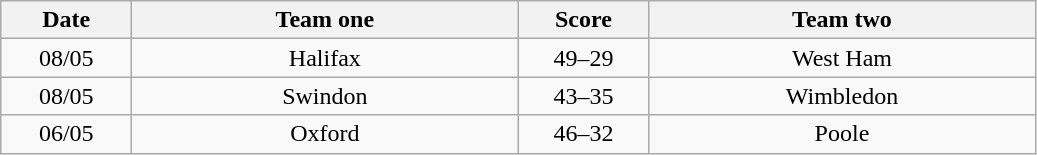<table class="wikitable" style="text-align: center">
<tr>
<th width=80>Date</th>
<th width=250>Team one</th>
<th width=80>Score</th>
<th width=250>Team two</th>
</tr>
<tr>
<td>08/05</td>
<td>Halifax</td>
<td>49–29</td>
<td>West Ham</td>
</tr>
<tr>
<td>08/05</td>
<td>Swindon</td>
<td>43–35</td>
<td>Wimbledon</td>
</tr>
<tr>
<td>06/05</td>
<td>Oxford</td>
<td>46–32</td>
<td>Poole</td>
</tr>
</table>
